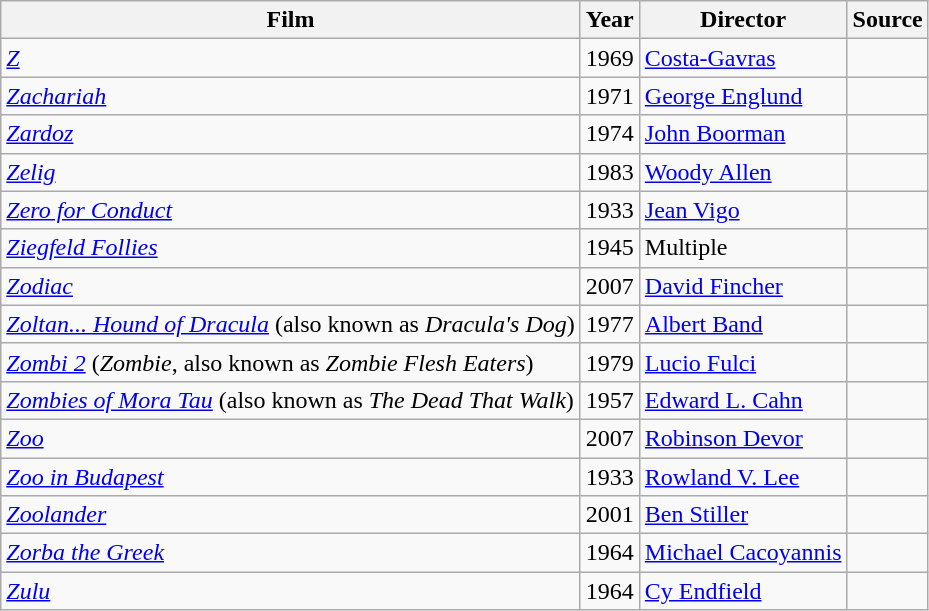<table class="wikitable sortable">
<tr>
<th>Film</th>
<th>Year</th>
<th>Director</th>
<th class="unsortable">Source</th>
</tr>
<tr>
<td><em><a href='#'>Z</a></em></td>
<td>1969</td>
<td><a href='#'>Costa-Gavras</a></td>
<td></td>
</tr>
<tr>
<td><em><a href='#'>Zachariah</a></em></td>
<td>1971</td>
<td><a href='#'>George Englund</a></td>
<td></td>
</tr>
<tr>
<td><em><a href='#'>Zardoz</a></em></td>
<td>1974</td>
<td><a href='#'>John Boorman</a></td>
<td></td>
</tr>
<tr>
<td><em><a href='#'>Zelig</a></em></td>
<td>1983</td>
<td><a href='#'>Woody Allen</a></td>
<td></td>
</tr>
<tr>
<td><em><a href='#'>Zero for Conduct</a></em></td>
<td>1933</td>
<td><a href='#'>Jean Vigo</a></td>
<td></td>
</tr>
<tr>
<td><em><a href='#'>Ziegfeld Follies</a></em></td>
<td>1945</td>
<td>Multiple</td>
<td></td>
</tr>
<tr>
<td><em><a href='#'>Zodiac</a></em></td>
<td>2007</td>
<td><a href='#'>David Fincher</a></td>
<td></td>
</tr>
<tr>
<td><em><a href='#'>Zoltan... Hound of Dracula</a></em> (also known as <em>Dracula's Dog</em>)</td>
<td>1977</td>
<td><a href='#'>Albert Band</a></td>
<td></td>
</tr>
<tr>
<td><em><a href='#'>Zombi 2</a></em> (<em>Zombie</em>, also known as <em>Zombie Flesh Eaters</em>)</td>
<td>1979</td>
<td><a href='#'>Lucio Fulci</a></td>
<td></td>
</tr>
<tr>
<td><em><a href='#'>Zombies of Mora Tau</a></em> (also known as <em>The Dead That Walk</em>)</td>
<td>1957</td>
<td><a href='#'>Edward L. Cahn</a></td>
<td></td>
</tr>
<tr>
<td><em><a href='#'>Zoo</a></em></td>
<td>2007</td>
<td><a href='#'>Robinson Devor</a></td>
<td></td>
</tr>
<tr>
<td><em><a href='#'>Zoo in Budapest</a></em></td>
<td>1933</td>
<td><a href='#'>Rowland V. Lee</a></td>
<td></td>
</tr>
<tr>
<td><em><a href='#'>Zoolander</a></em></td>
<td>2001</td>
<td><a href='#'>Ben Stiller</a></td>
<td></td>
</tr>
<tr>
<td><em><a href='#'>Zorba the Greek</a></em></td>
<td>1964</td>
<td><a href='#'>Michael Cacoyannis</a></td>
<td></td>
</tr>
<tr>
<td><em><a href='#'>Zulu</a></em></td>
<td>1964</td>
<td><a href='#'>Cy Endfield</a></td>
<td></td>
</tr>
</table>
